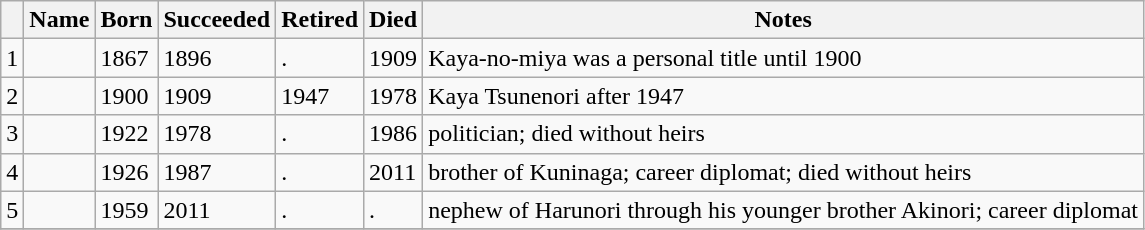<table class=wikitable>
<tr>
<th></th>
<th>Name</th>
<th>Born</th>
<th>Succeeded</th>
<th>Retired</th>
<th>Died</th>
<th>Notes</th>
</tr>
<tr>
<td>1</td>
<td></td>
<td>1867</td>
<td>1896</td>
<td>.</td>
<td>1909</td>
<td>Kaya-no-miya was a personal title until 1900</td>
</tr>
<tr>
<td>2</td>
<td></td>
<td>1900</td>
<td>1909</td>
<td>1947</td>
<td>1978</td>
<td>Kaya Tsunenori after 1947</td>
</tr>
<tr>
<td>3</td>
<td></td>
<td>1922</td>
<td>1978</td>
<td>.</td>
<td>1986</td>
<td>politician; died without heirs</td>
</tr>
<tr>
<td>4</td>
<td></td>
<td>1926</td>
<td>1987</td>
<td>.</td>
<td>2011</td>
<td>brother of Kuninaga; career diplomat; died without heirs</td>
</tr>
<tr>
<td>5</td>
<td></td>
<td>1959</td>
<td>2011</td>
<td>.</td>
<td>.</td>
<td>nephew of Harunori through his younger brother Akinori; career diplomat</td>
</tr>
<tr>
</tr>
</table>
